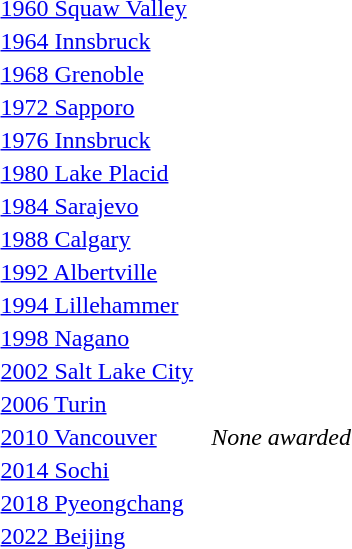<table>
<tr>
<td><a href='#'>1960 Squaw Valley</a><br></td>
<td></td>
<td></td>
<td></td>
</tr>
<tr>
<td><a href='#'>1964 Innsbruck</a><br></td>
<td></td>
<td></td>
<td></td>
</tr>
<tr>
<td><a href='#'>1968 Grenoble</a><br></td>
<td></td>
<td></td>
<td></td>
</tr>
<tr>
<td><a href='#'>1972 Sapporo</a><br></td>
<td></td>
<td></td>
<td></td>
</tr>
<tr>
<td><a href='#'>1976 Innsbruck</a><br></td>
<td></td>
<td></td>
<td></td>
</tr>
<tr>
<td><a href='#'>1980 Lake Placid</a><br></td>
<td></td>
<td></td>
<td></td>
</tr>
<tr>
<td><a href='#'>1984 Sarajevo</a><br></td>
<td></td>
<td></td>
<td></td>
</tr>
<tr>
<td><a href='#'>1988 Calgary</a><br></td>
<td></td>
<td></td>
<td></td>
</tr>
<tr>
<td><a href='#'>1992 Albertville</a><br></td>
<td></td>
<td></td>
<td></td>
</tr>
<tr>
<td><a href='#'>1994 Lillehammer</a><br></td>
<td></td>
<td></td>
<td></td>
</tr>
<tr>
<td><a href='#'>1998 Nagano</a><br></td>
<td></td>
<td></td>
<td></td>
</tr>
<tr>
<td><a href='#'>2002 Salt Lake City</a><br></td>
<td></td>
<td></td>
<td></td>
</tr>
<tr>
<td><a href='#'>2006 Turin</a><br></td>
<td></td>
<td></td>
<td></td>
</tr>
<tr valign="top">
<td><a href='#'>2010 Vancouver</a><br></td>
<td></td>
<td><br></td>
<td align="center"><em>None awarded</em></td>
</tr>
<tr>
<td><a href='#'>2014 Sochi</a><br></td>
<td></td>
<td></td>
<td></td>
</tr>
<tr>
<td><a href='#'>2018 Pyeongchang</a><br></td>
<td></td>
<td></td>
<td></td>
</tr>
<tr>
<td><a href='#'>2022 Beijing</a><br></td>
<td></td>
<td></td>
<td></td>
</tr>
</table>
